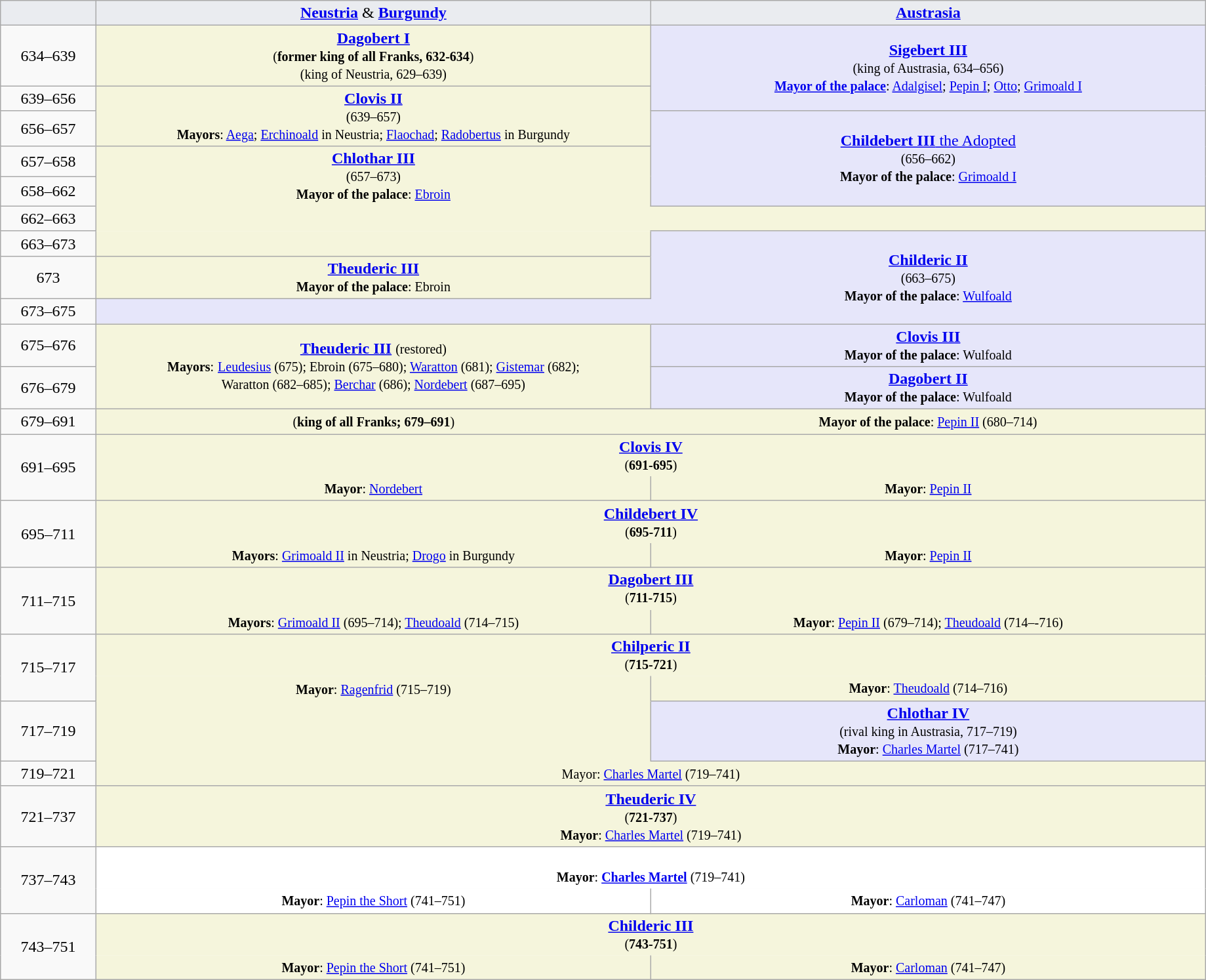<table class="wikitable" width="97%" style="text-align:center;">
<tr valign="bottom" align="center" bgcolor="#EAECF0">
<td width="80px"></td>
<td width="500px"><strong><a href='#'>Neustria</a></strong> & <strong><a href='#'>Burgundy</a></strong></td>
<td width="500px"><strong><a href='#'>Austrasia</a></strong></td>
</tr>
<tr align="center">
<td>634–639</td>
<td bgcolor="#f5f5dc"><strong><a href='#'>Dagobert I</a></strong><br><small>(<strong>former king of all Franks, 632-634</strong>)<br> (king of Neustria, 629–639)</small></td>
<td rowspan="2" bgcolor="#e6e6fa"><strong><a href='#'>Sigebert III</a></strong> <br><small>(king of Austrasia, 634–656)</small><br><small><strong><a href='#'>Mayor of the palace</a></strong>: <a href='#'>Adalgisel</a>; <a href='#'>Pepin I</a>; <a href='#'>Otto</a>; <a href='#'>Grimoald I</a></small></td>
</tr>
<tr align="center">
<td>639–656</td>
<td rowspan="2" bgcolor="#f5f5dc"><strong><a href='#'>Clovis II</a></strong><br><small>(639–657)</small><br><small><strong>Mayors</strong>: <a href='#'>Aega</a>; <a href='#'>Erchinoald</a> in Neustria; <a href='#'>Flaochad</a>; <a href='#'>Radobertus</a> in Burgundy</small></td>
</tr>
<tr align="center">
<td>656–657</td>
<td rowspan="3" bgcolor="#e6e6fa"><a href='#'><strong>Childebert III</strong> the Adopted</a> <br><small>(656–662)</small><br><small><strong>Mayor of the palace</strong>: <a href='#'>Grimoald I</a></small></td>
</tr>
<tr align="center">
<td>657–658</td>
<td rowspan="2" style="border-bottom-style:none;" bgcolor="#f5f5dc"><strong><a href='#'>Chlothar III</a></strong><br><small>(657–673)<br><strong>Mayor of the palace</strong>: <a href='#'>Ebroin</a></small></td>
</tr>
<tr align="center">
<td>658–662</td>
</tr>
<tr align="center">
<td>662–663</td>
<td style=" border-top-style:none; border-right-style: none; dotted #C0C0C0; border-bottom-style:none;" bgcolor="#f5f5dc"></td>
<td style="border-left-style: none;" bgcolor="#f5f5dc"></td>
</tr>
<tr align="center">
<td>663–673</td>
<td style="border-left-style: none; border-bottom-style:none; border-top-style:none;" bgcolor="#f5f5dc"></td>
<td rowspan="3" style="border-left-style:none;" bgcolor="#e6e6fa"><strong><a href='#'>Childeric II</a></strong> <br><small>(663–675)</small><br><strong><small>Mayor of the palace</small></strong><small>: <a href='#'>Wulfoald</a></small></td>
</tr>
<tr align="center">
<td>673</td>
<td bgcolor="#f5f5dc"><strong><a href='#'>Theuderic III</a></strong><br><strong><small>Mayor of the palace</small></strong><small>: Ebroin</small></td>
</tr>
<tr align="center">
<td>673–675</td>
<td style="border-right-style: none;" bgcolor="#e6e6fa"></td>
</tr>
<tr align="center">
<td>675–676</td>
<td rowspan="2" bgcolor="#f5f5dc"><strong><a href='#'>Theuderic III</a></strong> <small>(restored)</small><br><strong><small>Mayors</small></strong><small>:</small> <small><a href='#'>Leudesius</a> (675); Ebroin (675–680); <a href='#'>Waratton</a> (681); <a href='#'>Gistemar</a> (682);<br>Waratton (682–685); <a href='#'>Berchar</a> (686); <a href='#'>Nordebert</a> (687–695)</small></td>
<td bgcolor="#e6e6fa"><strong><a href='#'>Clovis III</a></strong> <br><small><strong>Mayor of the palace</strong>: Wulfoald</small></td>
</tr>
<tr align="center">
<td>676–679</td>
<td bgcolor="#e6e6fa"><strong><a href='#'>Dagobert II</a></strong> <br><small><strong>Mayor of the palace</strong>: Wulfoald</small></td>
</tr>
<tr align="center">
<td>679–691</td>
<td style="border-top-style:none; border-right-style: none;" bgcolor="#f5f5dc" valign="top"><small>(<strong>king of all Franks; 679–691</strong>)</small></td>
<td style="border-left-style: none;" bgcolor="#f5f5dc"><strong><small>Mayor of the palace</small></strong><small>: <a href='#'>Pepin II</a> (680–714)</small></td>
</tr>
<tr align="center">
<td rowspan="2">691–695</td>
<td colspan="2" style="border-right-style: none; border-bottom-style: none;" bgcolor="#f5f5dc"><strong><a href='#'>Clovis IV</a></strong><br><small>(<strong>691-695</strong>)</small></td>
</tr>
<tr align="center">
<td style="dotted #C0C0C0; border-top-style:none;" bgcolor="#f5f5dc"><small><strong>Mayor</strong>: <a href='#'>Nordebert</a></small></td>
<td style="dotted #C0C0C0; border-top-style:none;" bgcolor="#f5f5dc"><strong><small>Mayor</small></strong><small>: <a href='#'>Pepin II</a></small></td>
</tr>
<tr align="center">
<td rowspan="2">695–711</td>
<td colspan="2" style="border-right-style: none; border-bottom-style:none;" bgcolor="#f5f5dc"><strong><a href='#'>Childebert IV</a></strong><br><small>(<strong>695-711</strong>)</small></td>
</tr>
<tr align="center">
<td style="border-top-style:none;" bgcolor="#f5f5dc"><small><strong>Mayors</strong>: <a href='#'>Grimoald II</a> in Neustria; <a href='#'>Drogo</a> in Burgundy</small></td>
<td style="border-top-style:none;" bgcolor="#f5f5dc"><strong><small>Mayor</small></strong><small>: <a href='#'>Pepin II</a></small></td>
</tr>
<tr align="center">
<td rowspan="2">711–715</td>
<td colspan="2" bgcolor="#f5f5dc" style=" border-right-style: none; border-bottom-style:none;"><strong><a href='#'>Dagobert III</a></strong><br><small> (<strong>711-715</strong>)</small></td>
</tr>
<tr align="center">
<td bgcolor="#f5f5dc" style="border-top-style: none;"><strong><small>Mayors</small></strong><small>: <a href='#'>Grimoald II</a> (695–714); <a href='#'>Theudoald</a> (714–715)</small></td>
<td bgcolor="#f5f5dc" style="border-top-style: none;"><strong><small>Mayor</small></strong><small>: <a href='#'>Pepin II</a> (679–714); <a href='#'>Theudoald</a> (714–-716)</small></td>
</tr>
<tr align="center">
<td rowspan="2">715–717</td>
<td colspan="2" bgcolor="#f5f5dc" style="border-bottom-style:none;" valign="top"><strong><a href='#'>Chilperic II</a></strong> <br><small>(<strong>715-721</strong>)</small></td>
</tr>
<tr align="center">
<td bgcolor="#f5f5dc" style="border-top-style: none; border-bottom-style: none;"><strong><small>Mayor</small></strong><small>: <a href='#'>Ragenfrid</a>  (715–719)</small></td>
<td bgcolor="#f5f5dc" style="border-top-style: none;"><strong><small>Mayor</small></strong><small>: <a href='#'>Theudoald</a> (714–716)</small></td>
</tr>
<tr align="center">
<td>717–719</td>
<td bgcolor="#f5f5dc" style="border-top-style: none; border-bottom-style: none;"></td>
<td bgcolor="#e6e6fa"><strong><a href='#'>Chlothar IV</a></strong> <br><small> (rival king in Austrasia, 717–719)</small><br><small><strong>Mayor</strong>: <a href='#'>Charles Martel</a> (717–741)</small></td>
</tr>
<tr align="center">
<td>719–721</td>
<td colspan="2" bgcolor="#f5f5dc" style="border-top-style:none;"><small>Mayor: <a href='#'>Charles Martel</a> (719–741)</small></td>
</tr>
<tr align="center">
<td>721–737</td>
<td colspan="2" bgcolor="#f5f5dc" valign="top"><strong><a href='#'>Theuderic IV</a></strong> <br><small> (<strong>721-737</strong>)</small><br><small><strong>Mayor</strong>: <a href='#'>Charles Martel</a> (719–741)</small></td>
</tr>
<tr align="center">
<td rowspan="2">737–743</td>
<td colspan="2" style="border-bottom-style:none;" bgcolor="#FFFFFF"><strong></strong> <br><strong><small>Mayor</small></strong><small>: <strong><a href='#'>Charles Martel</a></strong> (719–741)</small></td>
</tr>
<tr align="center">
<td style="border-top-style:none;" bgcolor="#FFFFFF"><strong><small>Mayor</small></strong><small>: <a href='#'>Pepin the Short</a> (741–751)</small></td>
<td style="border-top-style:none;" bgcolor="#FFFFFF"><strong><small>Mayor</small></strong><small>: <a href='#'>Carloman</a> (741–747)</small></td>
</tr>
<tr align="center">
<td rowspan="2">743–751</td>
<td colspan="2" style="border-bottom-style: none;" bgcolor="#F5F5DC"><strong><a href='#'>Childeric III</a></strong><br><small> (<strong>743-751</strong>)</small></td>
</tr>
<tr align="center">
<td style="border-top-style: none;" bgcolor="#F5F5DC"><strong><small>Mayor</small></strong><small>: <a href='#'>Pepin the Short</a> (741–751)</small></td>
<td style="border-top-style: none;" bgcolor="#F5F5DC"><strong><small>Mayor</small></strong><small>: <a href='#'>Carloman</a> (741–747)</small></td>
</tr>
</table>
